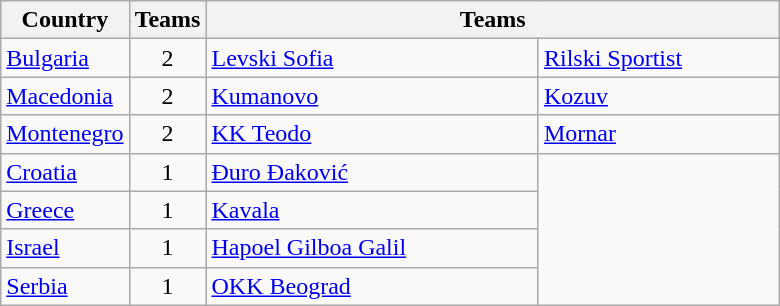<table class="wikitable">
<tr>
<th rowspan=1>Country</th>
<th rowspan=1>Teams</th>
<th colspan=3 width=375px>Teams</th>
</tr>
<tr>
<td> <a href='#'>Bulgaria</a></td>
<td align=center>2</td>
<td><a href='#'>Levski Sofia</a></td>
<td><a href='#'>Rilski Sportist</a></td>
</tr>
<tr>
<td> <a href='#'>Macedonia</a></td>
<td align=center>2</td>
<td><a href='#'>Kumanovo</a></td>
<td><a href='#'>Kozuv</a></td>
</tr>
<tr>
<td> <a href='#'>Montenegro</a></td>
<td align=center>2</td>
<td><a href='#'> KK Teodo</a></td>
<td><a href='#'>Mornar</a></td>
</tr>
<tr>
<td> <a href='#'>Croatia</a></td>
<td align=center>1</td>
<td><a href='#'>Đuro Đaković</a></td>
</tr>
<tr>
<td> <a href='#'>Greece</a></td>
<td align=center>1</td>
<td><a href='#'>Kavala</a></td>
</tr>
<tr>
<td> <a href='#'>Israel</a></td>
<td align=center>1</td>
<td><a href='#'>Hapoel Gilboa Galil</a></td>
</tr>
<tr>
<td> <a href='#'>Serbia</a></td>
<td align=center>1</td>
<td><a href='#'>OKK Beograd</a></td>
</tr>
</table>
